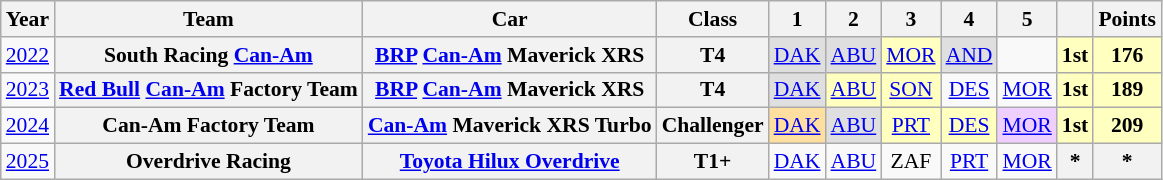<table class="wikitable" style="text-align:center; font-size:90%">
<tr>
<th>Year</th>
<th>Team</th>
<th>Car</th>
<th>Class</th>
<th>1</th>
<th>2</th>
<th>3</th>
<th>4</th>
<th>5</th>
<th></th>
<th>Points</th>
</tr>
<tr>
<td><a href='#'>2022</a></td>
<th>South Racing <a href='#'>Can-Am</a></th>
<th><a href='#'>BRP</a> <a href='#'>Can-Am</a> Maverick XRS</th>
<th>T4</th>
<td style="background:#dfdfdf;"><a href='#'>DAK</a><br></td>
<td style="background:#dfdfdf;"><a href='#'>ABU</a><br></td>
<td style="background:#ffffbf;"><a href='#'>MOR</a><br></td>
<td style="background:#dfdfdf;"><a href='#'>AND</a><br></td>
<td></td>
<th style="background:#FFFFBF;">1st</th>
<th style="background:#FFFFBF;">176</th>
</tr>
<tr>
<td><a href='#'>2023</a></td>
<th><a href='#'>Red Bull</a> <a href='#'>Can-Am</a> Factory Team</th>
<th><a href='#'>BRP</a> <a href='#'>Can-Am</a> Maverick XRS</th>
<th>T4</th>
<td style="background:#dfdfdf;"><a href='#'>DAK</a><br></td>
<td style="background:#FFFFBF;"><a href='#'>ABU</a><br></td>
<td style="background:#FFFFBF;"><a href='#'>SON</a><br></td>
<td><a href='#'>DES</a><br></td>
<td><a href='#'>MOR</a><br></td>
<th style="background:#FFFFBF;">1st</th>
<th style="background:#FFFFBF;">189</th>
</tr>
<tr>
<td><a href='#'>2024</a></td>
<th>Can-Am Factory Team</th>
<th><a href='#'>Can-Am</a> Maverick XRS Turbo</th>
<th>Challenger</th>
<td style="background:#FFDF9F;"><a href='#'>DAK</a><br></td>
<td style="background:#DFDFDF;"><a href='#'>ABU</a><br></td>
<td style="background:#FFFFBF;"><a href='#'>PRT</a><br></td>
<td style="background:#FFFFBF;"><a href='#'>DES</a><br></td>
<td style="background:#EFCFFF;"><a href='#'>MOR</a><br></td>
<th style="background:#FFFFBF;">1st</th>
<th style="background:#FFFFBF;">209</th>
</tr>
<tr>
<td><a href='#'>2025</a></td>
<th>Overdrive Racing</th>
<th><a href='#'>Toyota Hilux Overdrive</a></th>
<th>T1+</th>
<td style="background:#;"><a href='#'>DAK</a></td>
<td style="background:#;"><a href='#'>ABU</a></td>
<td style="background:#;">ZAF</td>
<td style="background:#;"><a href='#'>PRT</a></td>
<td style="background:#;"><a href='#'>MOR</a></td>
<th>*</th>
<th>*</th>
</tr>
</table>
